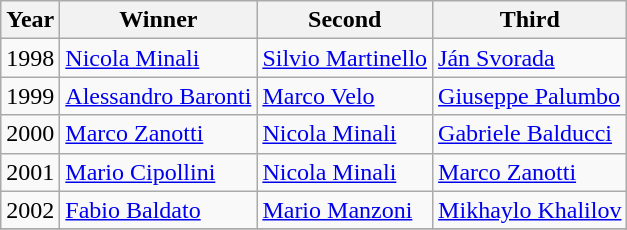<table class="wikitable sortable" style="font-size|95%">
<tr>
<th>Year</th>
<th>Winner</th>
<th>Second</th>
<th>Third</th>
</tr>
<tr>
<td>1998</td>
<td> <a href='#'>Nicola Minali</a></td>
<td> <a href='#'>Silvio Martinello</a></td>
<td> <a href='#'>Ján Svorada</a></td>
</tr>
<tr>
<td>1999</td>
<td> <a href='#'>Alessandro Baronti</a></td>
<td> <a href='#'>Marco Velo</a></td>
<td> <a href='#'>Giuseppe Palumbo</a></td>
</tr>
<tr>
<td>2000</td>
<td> <a href='#'>Marco Zanotti</a></td>
<td> <a href='#'>Nicola Minali</a></td>
<td> <a href='#'>Gabriele Balducci</a></td>
</tr>
<tr>
<td>2001</td>
<td> <a href='#'>Mario Cipollini</a></td>
<td> <a href='#'>Nicola Minali</a></td>
<td> <a href='#'>Marco Zanotti</a></td>
</tr>
<tr>
<td>2002</td>
<td> <a href='#'>Fabio Baldato</a></td>
<td> <a href='#'>Mario Manzoni</a></td>
<td> <a href='#'>Mikhaylo Khalilov</a></td>
</tr>
<tr>
</tr>
</table>
